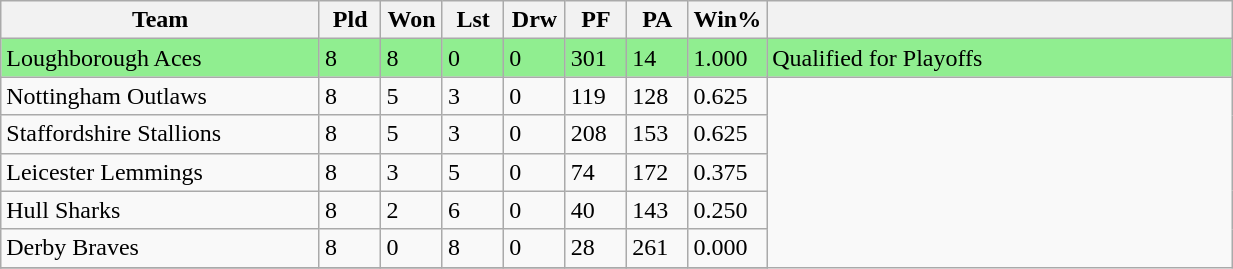<table class="wikitable" width=65%">
<tr>
<th width=26%>Team</th>
<th width=5%>Pld</th>
<th width=5%>Won</th>
<th width=5%>Lst</th>
<th width=5%>Drw</th>
<th width=5%>PF</th>
<th width=5%>PA</th>
<th width=6%>Win%</th>
<th width=38%></th>
</tr>
<tr style="background:lightgreen">
<td>Loughborough Aces</td>
<td>8</td>
<td>8</td>
<td>0</td>
<td>0</td>
<td>301</td>
<td>14</td>
<td>1.000</td>
<td>Qualified for Playoffs</td>
</tr>
<tr>
<td>Nottingham Outlaws</td>
<td>8</td>
<td>5</td>
<td>3</td>
<td>0</td>
<td>119</td>
<td>128</td>
<td>0.625</td>
</tr>
<tr>
<td>Staffordshire Stallions</td>
<td>8</td>
<td>5</td>
<td>3</td>
<td>0</td>
<td>208</td>
<td>153</td>
<td>0.625</td>
</tr>
<tr>
<td>Leicester Lemmings</td>
<td>8</td>
<td>3</td>
<td>5</td>
<td>0</td>
<td>74</td>
<td>172</td>
<td>0.375</td>
</tr>
<tr>
<td>Hull Sharks</td>
<td>8</td>
<td>2</td>
<td>6</td>
<td>0</td>
<td>40</td>
<td>143</td>
<td>0.250</td>
</tr>
<tr>
<td>Derby Braves</td>
<td>8</td>
<td>0</td>
<td>8</td>
<td>0</td>
<td>28</td>
<td>261</td>
<td>0.000</td>
</tr>
<tr>
</tr>
</table>
